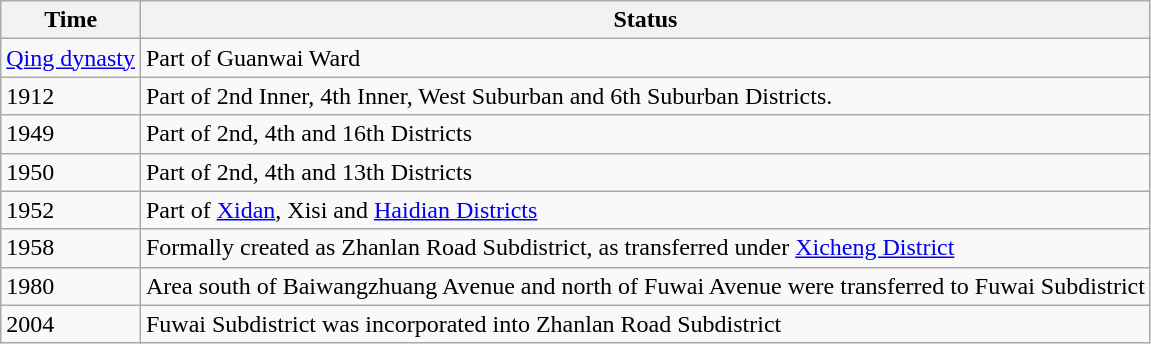<table class="wikitable">
<tr>
<th>Time</th>
<th>Status</th>
</tr>
<tr>
<td><a href='#'>Qing dynasty</a></td>
<td>Part of Guanwai Ward</td>
</tr>
<tr>
<td>1912</td>
<td>Part of 2nd Inner, 4th Inner, West Suburban and 6th Suburban Districts.</td>
</tr>
<tr>
<td>1949</td>
<td>Part of 2nd, 4th and 16th Districts</td>
</tr>
<tr>
<td>1950</td>
<td>Part of 2nd, 4th and 13th Districts</td>
</tr>
<tr>
<td>1952</td>
<td>Part of <a href='#'>Xidan</a>, Xisi and <a href='#'>Haidian Districts</a></td>
</tr>
<tr>
<td>1958</td>
<td>Formally created as Zhanlan Road Subdistrict, as transferred under <a href='#'>Xicheng District</a></td>
</tr>
<tr>
<td>1980</td>
<td>Area south of Baiwangzhuang Avenue and north of Fuwai Avenue were transferred to Fuwai Subdistrict</td>
</tr>
<tr>
<td>2004</td>
<td>Fuwai Subdistrict was incorporated into Zhanlan Road Subdistrict</td>
</tr>
</table>
